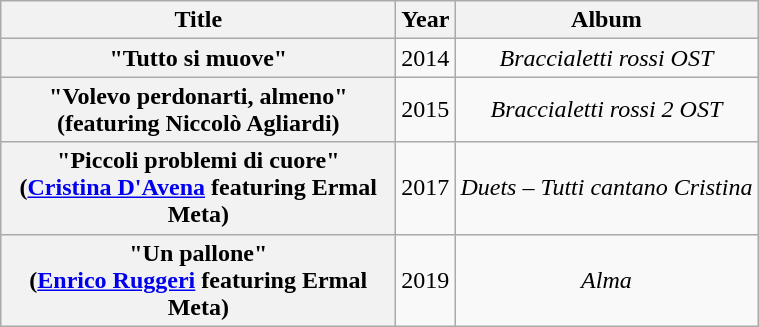<table class="wikitable plainrowheaders" style="text-align:center;">
<tr>
<th scope="col" style="width:16em;">Title</th>
<th scope="col" style="width:1em;">Year</th>
<th scope="col">Album</th>
</tr>
<tr>
<th scope="row">"Tutto si muove"</th>
<td>2014</td>
<td><em>Braccialetti rossi OST</em></td>
</tr>
<tr>
<th scope="row">"Volevo perdonarti, almeno"<br><span>(featuring Niccolò Agliardi)</span></th>
<td>2015</td>
<td><em>Braccialetti rossi 2 OST</em></td>
</tr>
<tr>
<th scope="row">"Piccoli problemi di cuore"<br><span>(<a href='#'>Cristina D'Avena</a> featuring Ermal Meta)</span></th>
<td>2017</td>
<td><em>Duets – Tutti cantano Cristina</em></td>
</tr>
<tr>
<th scope="row">"Un pallone"<br><span>(<a href='#'>Enrico Ruggeri</a> featuring Ermal Meta)</span></th>
<td>2019</td>
<td><em>Alma</em></td>
</tr>
</table>
